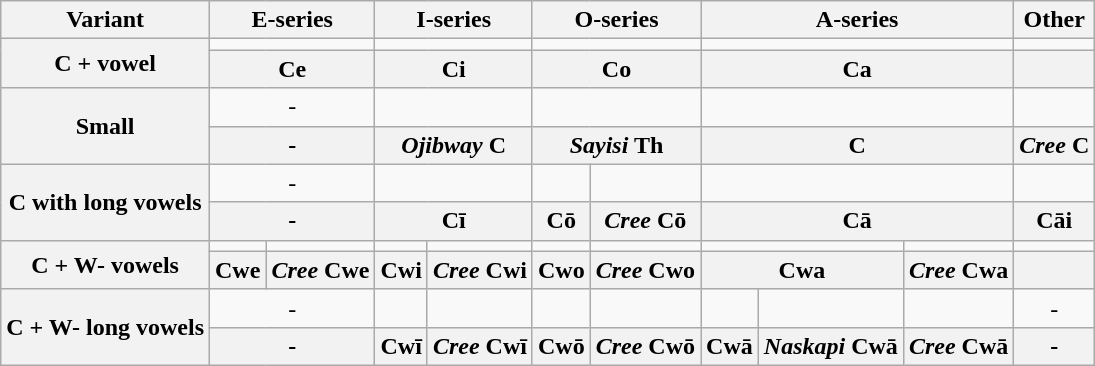<table class=wikitable style="align:center;">
<tr>
<th>Variant</th>
<th colspan=2>E-series</th>
<th colspan=2>I-series</th>
<th colspan=3>O-series</th>
<th colspan=3>A-series</th>
<th>Other</th>
</tr>
<tr align="center">
<th rowspan=2>C + vowel</th>
<td Colspan=2></td>
<td Colspan=2></td>
<td Colspan=3></td>
<td Colspan=3></td>
<td></td>
</tr>
<tr>
<th Colspan=2>Ce</th>
<th Colspan=2>Ci</th>
<th Colspan=3>Co</th>
<th Colspan=3>Ca</th>
<th></th>
</tr>
<tr align="center">
<th rowspan=2>Small</th>
<td Colspan=2>-</td>
<td Colspan=2></td>
<td Colspan=3></td>
<td Colspan=3></td>
<td></td>
</tr>
<tr>
<th Colspan=2>-</th>
<th Colspan=2><em>Ojibway</em> C</th>
<th Colspan=3><em>Sayisi</em> Th</th>
<th Colspan=3>C</th>
<th><em>Cree</em> C</th>
</tr>
<tr align="center">
<th rowspan=2>C with long vowels</th>
<td Colspan=2>-</td>
<td Colspan=2></td>
<td Colspan=2></td>
<td></td>
<td Colspan=3></td>
<td></td>
</tr>
<tr>
<th Colspan=2>-</th>
<th Colspan=2>Cī</th>
<th Colspan=2>Cō</th>
<th><em>Cree</em> Cō</th>
<th Colspan=3>Cā</th>
<th>Cāi</th>
</tr>
<tr align="center">
<th rowspan=2>C + W- vowels</th>
<td></td>
<td></td>
<td></td>
<td></td>
<td Colspan=2></td>
<td></td>
<td Colspan=2></td>
<td></td>
<td></td>
</tr>
<tr>
<th>Cwe</th>
<th><em>Cree</em> Cwe</th>
<th>Cwi</th>
<th><em>Cree</em> Cwi</th>
<th Colspan=2>Cwo</th>
<th><em>Cree</em> Cwo</th>
<th Colspan=2>Cwa</th>
<th><em>Cree</em> Cwa</th>
<th></th>
</tr>
<tr align="center">
<th rowspan=2>C + W- long vowels</th>
<td Colspan=2>-</td>
<td></td>
<td></td>
<td Colspan=2></td>
<td></td>
<td></td>
<td></td>
<td></td>
<td>-</td>
</tr>
<tr>
<th Colspan=2>-</th>
<th>Cwī</th>
<th><em>Cree</em> Cwī</th>
<th Colspan=2>Cwō</th>
<th><em>Cree</em> Cwō</th>
<th>Cwā</th>
<th><em>Naskapi</em> Cwā</th>
<th><em>Cree</em> Cwā</th>
<th>-</th>
</tr>
</table>
